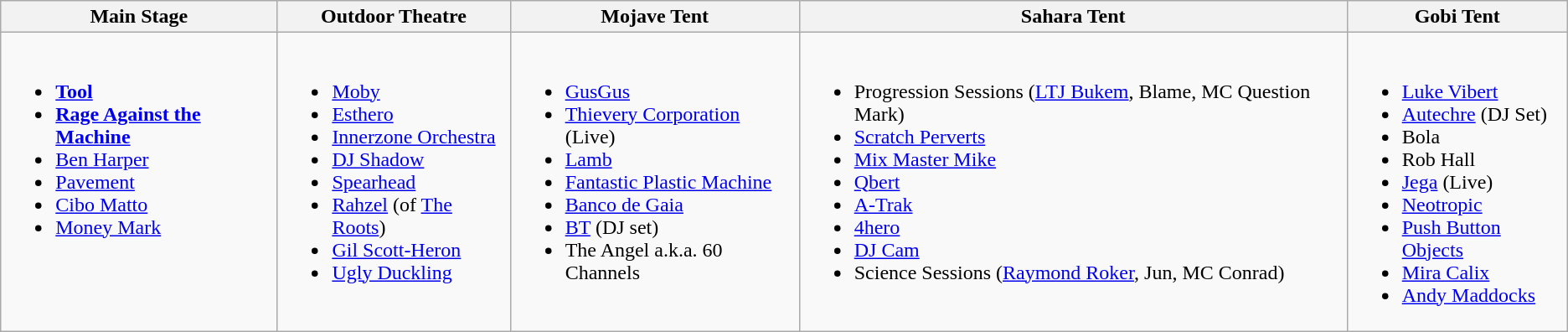<table class="wikitable">
<tr>
<th>Main Stage</th>
<th>Outdoor Theatre</th>
<th>Mojave Tent</th>
<th>Sahara Tent</th>
<th>Gobi Tent</th>
</tr>
<tr valign="top">
<td><br><ul><li><strong><a href='#'>Tool</a></strong></li><li><strong><a href='#'>Rage Against the Machine</a></strong></li><li><a href='#'>Ben Harper</a></li><li><a href='#'>Pavement</a></li><li><a href='#'>Cibo Matto</a></li><li><a href='#'>Money Mark</a></li></ul></td>
<td><br><ul><li><a href='#'>Moby</a></li><li><a href='#'>Esthero</a></li><li><a href='#'>Innerzone Orchestra</a></li><li><a href='#'>DJ Shadow</a></li><li><a href='#'>Spearhead</a></li><li><a href='#'>Rahzel</a> (of <a href='#'>The Roots</a>)</li><li><a href='#'>Gil Scott-Heron</a></li><li><a href='#'>Ugly Duckling</a></li></ul></td>
<td><br><ul><li><a href='#'>GusGus</a></li><li><a href='#'>Thievery Corporation</a> (Live)</li><li><a href='#'>Lamb</a></li><li><a href='#'>Fantastic Plastic Machine</a></li><li><a href='#'>Banco de Gaia</a></li><li><a href='#'>BT</a> (DJ set)</li><li>The Angel a.k.a. 60 Channels</li></ul></td>
<td><br><ul><li>Progression Sessions (<a href='#'>LTJ Bukem</a>, Blame, MC Question Mark)</li><li><a href='#'>Scratch Perverts</a></li><li><a href='#'>Mix Master Mike</a></li><li><a href='#'>Qbert</a></li><li><a href='#'>A-Trak</a></li><li><a href='#'>4hero</a></li><li><a href='#'>DJ Cam</a></li><li>Science Sessions (<a href='#'>Raymond Roker</a>, Jun, MC Conrad)</li></ul></td>
<td><br><ul><li><a href='#'>Luke Vibert</a></li><li><a href='#'>Autechre</a> (DJ Set)</li><li>Bola</li><li>Rob Hall</li><li><a href='#'>Jega</a> (Live)</li><li><a href='#'>Neotropic</a></li><li><a href='#'>Push Button Objects</a></li><li><a href='#'>Mira Calix</a></li><li><a href='#'>Andy Maddocks</a></li></ul></td>
</tr>
</table>
